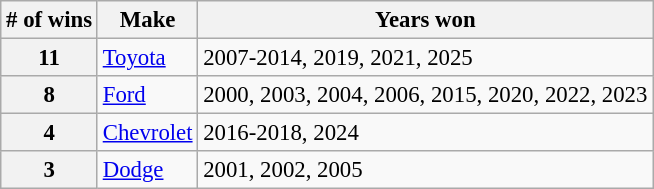<table class="wikitable" style="font-size: 95%;">
<tr>
<th># of wins</th>
<th>Make</th>
<th>Years won</th>
</tr>
<tr>
<th>11</th>
<td> <a href='#'>Toyota</a></td>
<td>2007-2014, 2019, 2021, 2025</td>
</tr>
<tr>
<th>8</th>
<td> <a href='#'>Ford</a></td>
<td>2000, 2003, 2004, 2006, 2015, 2020, 2022, 2023</td>
</tr>
<tr>
<th>4</th>
<td>  <a href='#'>Chevrolet</a></td>
<td>2016-2018, 2024</td>
</tr>
<tr>
<th>3</th>
<td>  <a href='#'>Dodge</a> </td>
<td>2001, 2002, 2005</td>
</tr>
</table>
